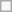<table class=wikitable>
<tr>
<td> </td>
</tr>
</table>
